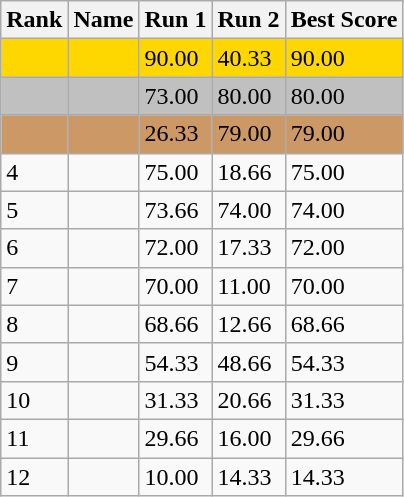<table class="wikitable">
<tr>
<th>Rank</th>
<th>Name</th>
<th>Run 1</th>
<th>Run 2</th>
<th>Best Score</th>
</tr>
<tr style="background:gold;">
<td></td>
<td></td>
<td>90.00</td>
<td>40.33</td>
<td>90.00</td>
</tr>
<tr style="background:silver;">
<td></td>
<td></td>
<td>73.00</td>
<td>80.00</td>
<td>80.00</td>
</tr>
<tr style="background:#cc9966;">
<td></td>
<td></td>
<td>26.33</td>
<td>79.00</td>
<td>79.00</td>
</tr>
<tr>
<td>4</td>
<td></td>
<td>75.00</td>
<td>18.66</td>
<td>75.00</td>
</tr>
<tr>
<td>5</td>
<td></td>
<td>73.66</td>
<td>74.00</td>
<td>74.00</td>
</tr>
<tr>
<td>6</td>
<td></td>
<td>72.00</td>
<td>17.33</td>
<td>72.00</td>
</tr>
<tr>
<td>7</td>
<td></td>
<td>70.00</td>
<td>11.00</td>
<td>70.00</td>
</tr>
<tr>
<td>8</td>
<td></td>
<td>68.66</td>
<td>12.66</td>
<td>68.66</td>
</tr>
<tr>
<td>9</td>
<td></td>
<td>54.33</td>
<td>48.66</td>
<td>54.33</td>
</tr>
<tr>
<td>10</td>
<td></td>
<td>31.33</td>
<td>20.66</td>
<td>31.33</td>
</tr>
<tr>
<td>11</td>
<td></td>
<td>29.66</td>
<td>16.00</td>
<td>29.66</td>
</tr>
<tr>
<td>12</td>
<td></td>
<td>10.00</td>
<td>14.33</td>
<td>14.33</td>
</tr>
</table>
